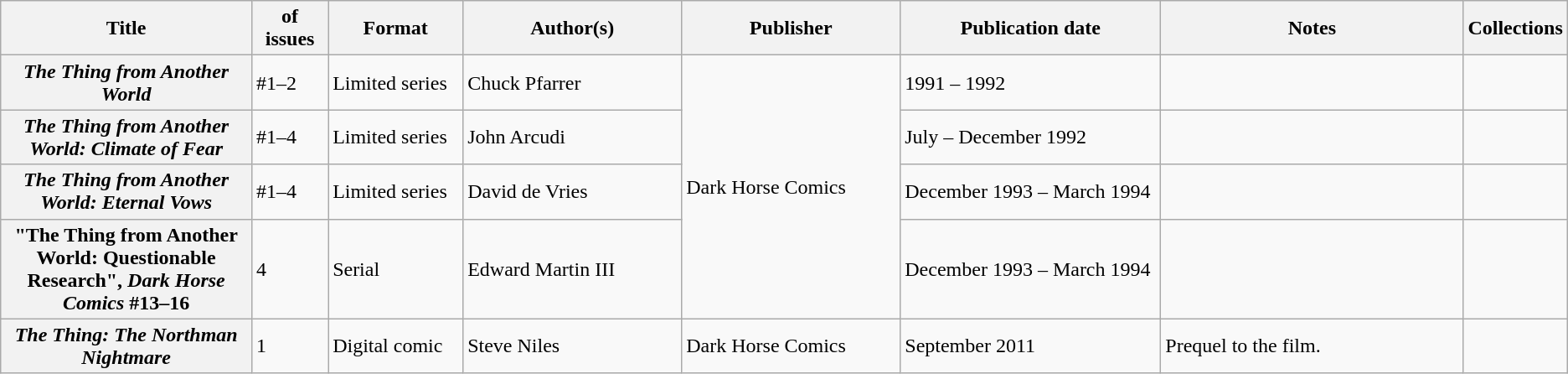<table class="wikitable">
<tr>
<th>Title</th>
<th style="width:40pt"> of issues</th>
<th style="width:75pt">Format</th>
<th style="width:125pt">Author(s)</th>
<th style="width:125pt">Publisher</th>
<th style="width:150pt">Publication date</th>
<th style="width:175pt">Notes</th>
<th>Collections</th>
</tr>
<tr>
<th><em>The Thing from Another World</em></th>
<td>#1–2</td>
<td>Limited series</td>
<td>Chuck Pfarrer</td>
<td rowspan="4">Dark Horse Comics</td>
<td>1991 – 1992</td>
<td></td>
<td></td>
</tr>
<tr>
<th><em>The Thing from Another World: Climate of Fear</em></th>
<td>#1–4</td>
<td>Limited series</td>
<td>John Arcudi</td>
<td>July – December 1992</td>
<td></td>
<td></td>
</tr>
<tr>
<th><em>The Thing from Another World: Eternal Vows</em></th>
<td>#1–4</td>
<td>Limited series</td>
<td>David de Vries</td>
<td>December 1993 – March 1994</td>
<td></td>
<td></td>
</tr>
<tr>
<th>"The Thing from Another World: Questionable Research", <em>Dark Horse Comics</em> #13–16</th>
<td>4</td>
<td>Serial</td>
<td>Edward Martin III</td>
<td>December 1993 – March 1994</td>
<td></td>
<td></td>
</tr>
<tr>
<th><em>The Thing: The Northman Nightmare</em></th>
<td>1</td>
<td>Digital comic</td>
<td>Steve Niles</td>
<td>Dark Horse Comics</td>
<td>September 2011</td>
<td>Prequel to the film.</td>
<td></td>
</tr>
</table>
